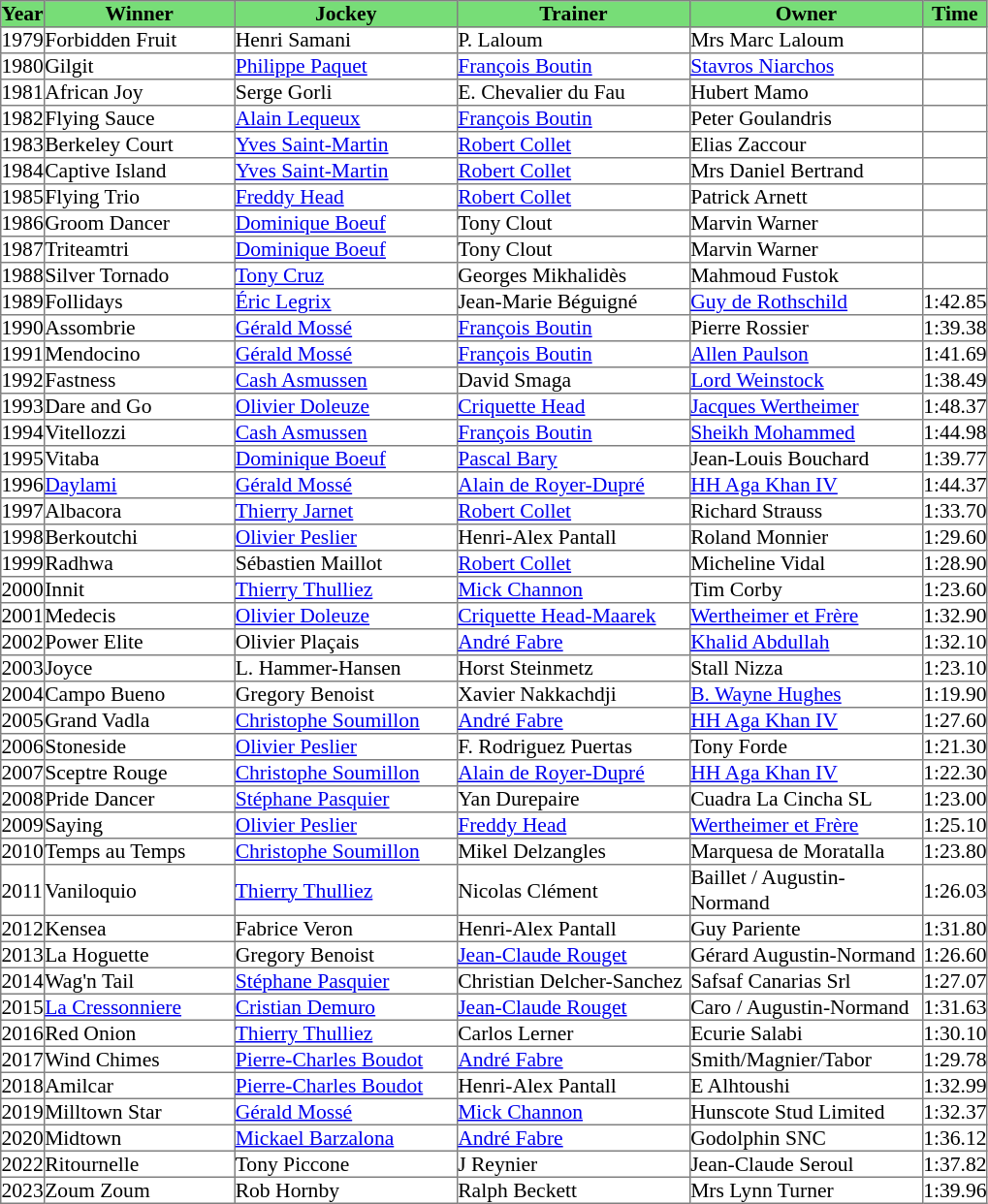<table class = "sortable" | border="1" cellpadding="0" style="border-collapse: collapse; font-size:90%">
<tr bgcolor="#77dd77" align="center">
<th>Year</th>
<th>Winner</th>
<th>Jockey</th>
<th>Trainer</th>
<th>Owner</th>
<th>Time</th>
</tr>
<tr>
<td>1979</td>
<td width=130px>Forbidden Fruit</td>
<td width=152px>Henri Samani</td>
<td width=159px>P. Laloum</td>
<td width=159px>Mrs Marc Laloum</td>
<td></td>
</tr>
<tr>
<td>1980</td>
<td>Gilgit</td>
<td><a href='#'>Philippe Paquet</a></td>
<td><a href='#'>François Boutin</a></td>
<td><a href='#'>Stavros Niarchos</a></td>
<td></td>
</tr>
<tr>
<td>1981</td>
<td>African Joy</td>
<td>Serge Gorli</td>
<td>E. Chevalier du Fau </td>
<td>Hubert Mamo</td>
<td></td>
</tr>
<tr>
<td>1982</td>
<td>Flying Sauce</td>
<td><a href='#'>Alain Lequeux</a></td>
<td><a href='#'>François Boutin</a></td>
<td>Peter Goulandris</td>
<td></td>
</tr>
<tr>
<td>1983</td>
<td>Berkeley Court</td>
<td><a href='#'>Yves Saint-Martin</a></td>
<td><a href='#'>Robert Collet</a></td>
<td>Elias Zaccour</td>
<td></td>
</tr>
<tr>
<td>1984</td>
<td>Captive Island</td>
<td><a href='#'>Yves Saint-Martin</a></td>
<td><a href='#'>Robert Collet</a></td>
<td>Mrs Daniel Bertrand</td>
<td></td>
</tr>
<tr>
<td>1985</td>
<td>Flying Trio</td>
<td><a href='#'>Freddy Head</a></td>
<td><a href='#'>Robert Collet</a></td>
<td>Patrick Arnett</td>
<td></td>
</tr>
<tr>
<td>1986</td>
<td>Groom Dancer</td>
<td><a href='#'>Dominique Boeuf</a></td>
<td>Tony Clout</td>
<td>Marvin Warner</td>
<td></td>
</tr>
<tr>
<td>1987</td>
<td>Triteamtri</td>
<td><a href='#'>Dominique Boeuf</a></td>
<td>Tony Clout</td>
<td>Marvin Warner</td>
<td></td>
</tr>
<tr>
<td>1988</td>
<td>Silver Tornado</td>
<td><a href='#'>Tony Cruz</a></td>
<td>Georges Mikhalidès</td>
<td>Mahmoud Fustok</td>
<td></td>
</tr>
<tr>
<td>1989</td>
<td>Follidays</td>
<td><a href='#'>Éric Legrix</a></td>
<td>Jean-Marie Béguigné</td>
<td><a href='#'>Guy de Rothschild</a></td>
<td>1:42.85</td>
</tr>
<tr>
<td>1990</td>
<td>Assombrie</td>
<td><a href='#'>Gérald Mossé</a></td>
<td><a href='#'>François Boutin</a></td>
<td>Pierre Rossier</td>
<td>1:39.38</td>
</tr>
<tr>
<td>1991</td>
<td>Mendocino</td>
<td><a href='#'>Gérald Mossé</a></td>
<td><a href='#'>François Boutin</a></td>
<td><a href='#'>Allen Paulson</a></td>
<td>1:41.69</td>
</tr>
<tr>
<td>1992</td>
<td>Fastness</td>
<td><a href='#'>Cash Asmussen</a></td>
<td>David Smaga</td>
<td><a href='#'>Lord Weinstock</a></td>
<td>1:38.49</td>
</tr>
<tr>
<td>1993</td>
<td>Dare and Go</td>
<td><a href='#'>Olivier Doleuze</a></td>
<td><a href='#'>Criquette Head</a></td>
<td><a href='#'>Jacques Wertheimer</a></td>
<td>1:48.37</td>
</tr>
<tr>
<td>1994</td>
<td>Vitellozzi</td>
<td><a href='#'>Cash Asmussen</a></td>
<td><a href='#'>François Boutin</a></td>
<td><a href='#'>Sheikh Mohammed</a></td>
<td>1:44.98</td>
</tr>
<tr>
<td>1995</td>
<td>Vitaba</td>
<td><a href='#'>Dominique Boeuf</a></td>
<td><a href='#'>Pascal Bary</a></td>
<td>Jean-Louis Bouchard</td>
<td>1:39.77</td>
</tr>
<tr>
<td>1996</td>
<td><a href='#'>Daylami</a></td>
<td><a href='#'>Gérald Mossé</a></td>
<td><a href='#'>Alain de Royer-Dupré</a></td>
<td><a href='#'>HH Aga Khan IV</a></td>
<td>1:44.37</td>
</tr>
<tr>
<td>1997</td>
<td>Albacora</td>
<td><a href='#'>Thierry Jarnet</a></td>
<td><a href='#'>Robert Collet</a></td>
<td>Richard Strauss</td>
<td>1:33.70</td>
</tr>
<tr>
<td>1998</td>
<td>Berkoutchi</td>
<td><a href='#'>Olivier Peslier</a></td>
<td>Henri-Alex Pantall</td>
<td>Roland Monnier</td>
<td>1:29.60</td>
</tr>
<tr>
<td>1999</td>
<td>Radhwa</td>
<td>Sébastien Maillot</td>
<td><a href='#'>Robert Collet</a></td>
<td>Micheline Vidal</td>
<td>1:28.90</td>
</tr>
<tr>
<td>2000</td>
<td>Innit</td>
<td><a href='#'>Thierry Thulliez</a></td>
<td><a href='#'>Mick Channon</a></td>
<td>Tim Corby</td>
<td>1:23.60</td>
</tr>
<tr>
<td>2001</td>
<td>Medecis</td>
<td><a href='#'>Olivier Doleuze</a></td>
<td><a href='#'>Criquette Head-Maarek</a></td>
<td><a href='#'>Wertheimer et Frère</a></td>
<td>1:32.90</td>
</tr>
<tr>
<td>2002</td>
<td>Power Elite</td>
<td>Olivier Plaçais</td>
<td><a href='#'>André Fabre</a></td>
<td><a href='#'>Khalid Abdullah</a></td>
<td>1:32.10</td>
</tr>
<tr>
<td>2003</td>
<td>Joyce</td>
<td>L. Hammer-Hansen </td>
<td>Horst Steinmetz</td>
<td>Stall Nizza</td>
<td>1:23.10</td>
</tr>
<tr>
<td>2004</td>
<td>Campo Bueno</td>
<td>Gregory Benoist</td>
<td>Xavier Nakkachdji</td>
<td><a href='#'>B. Wayne Hughes</a></td>
<td>1:19.90</td>
</tr>
<tr>
<td>2005</td>
<td>Grand Vadla</td>
<td><a href='#'>Christophe Soumillon</a></td>
<td><a href='#'>André Fabre</a></td>
<td><a href='#'>HH Aga Khan IV</a></td>
<td>1:27.60</td>
</tr>
<tr>
<td>2006</td>
<td>Stoneside</td>
<td><a href='#'>Olivier Peslier</a></td>
<td>F. Rodriguez Puertas </td>
<td>Tony Forde</td>
<td>1:21.30</td>
</tr>
<tr>
<td>2007</td>
<td>Sceptre Rouge</td>
<td><a href='#'>Christophe Soumillon</a></td>
<td><a href='#'>Alain de Royer-Dupré</a></td>
<td><a href='#'>HH Aga Khan IV</a></td>
<td>1:22.30</td>
</tr>
<tr>
<td>2008</td>
<td>Pride Dancer</td>
<td><a href='#'>Stéphane Pasquier</a></td>
<td>Yan Durepaire</td>
<td>Cuadra La Cincha SL</td>
<td>1:23.00</td>
</tr>
<tr>
<td>2009</td>
<td>Saying</td>
<td><a href='#'>Olivier Peslier</a></td>
<td><a href='#'>Freddy Head</a></td>
<td><a href='#'>Wertheimer et Frère</a></td>
<td>1:25.10</td>
</tr>
<tr>
<td>2010</td>
<td>Temps au Temps</td>
<td><a href='#'>Christophe Soumillon</a></td>
<td>Mikel Delzangles</td>
<td>Marquesa de Moratalla</td>
<td>1:23.80</td>
</tr>
<tr>
<td>2011</td>
<td>Vaniloquio</td>
<td><a href='#'>Thierry Thulliez</a></td>
<td>Nicolas Clément</td>
<td><span>Baillet / Augustin-Normand</span> </td>
<td>1:26.03</td>
</tr>
<tr>
<td>2012</td>
<td>Kensea</td>
<td>Fabrice Veron</td>
<td>Henri-Alex Pantall</td>
<td>Guy Pariente</td>
<td>1:31.80</td>
</tr>
<tr>
<td>2013</td>
<td>La Hoguette</td>
<td>Gregory Benoist</td>
<td><a href='#'>Jean-Claude Rouget</a></td>
<td>Gérard Augustin-Normand</td>
<td>1:26.60</td>
</tr>
<tr>
<td>2014</td>
<td>Wag'n Tail</td>
<td><a href='#'>Stéphane Pasquier</a></td>
<td>Christian Delcher-Sanchez</td>
<td>Safsaf Canarias Srl</td>
<td>1:27.07</td>
</tr>
<tr>
<td>2015</td>
<td><a href='#'>La Cressonniere</a></td>
<td><a href='#'>Cristian Demuro</a></td>
<td><a href='#'>Jean-Claude Rouget</a></td>
<td>Caro / Augustin-Normand </td>
<td>1:31.63</td>
</tr>
<tr>
<td>2016</td>
<td>Red Onion</td>
<td><a href='#'>Thierry Thulliez</a></td>
<td>Carlos Lerner</td>
<td>Ecurie Salabi</td>
<td>1:30.10</td>
</tr>
<tr>
<td>2017</td>
<td>Wind Chimes</td>
<td><a href='#'>Pierre-Charles Boudot</a></td>
<td><a href='#'>André Fabre</a></td>
<td>Smith/Magnier/Tabor</td>
<td>1:29.78</td>
</tr>
<tr>
<td>2018</td>
<td>Amilcar</td>
<td><a href='#'>Pierre-Charles Boudot</a></td>
<td>Henri-Alex Pantall</td>
<td>E Alhtoushi</td>
<td>1:32.99</td>
</tr>
<tr>
<td>2019</td>
<td>Milltown Star</td>
<td><a href='#'>Gérald Mossé</a></td>
<td><a href='#'>Mick Channon</a></td>
<td>Hunscote Stud Limited</td>
<td>1:32.37</td>
</tr>
<tr>
<td>2020</td>
<td>Midtown</td>
<td><a href='#'>Mickael Barzalona</a></td>
<td><a href='#'>André Fabre</a></td>
<td>Godolphin SNC</td>
<td>1:36.12</td>
</tr>
<tr>
<td>2022</td>
<td>Ritournelle</td>
<td>Tony Piccone</td>
<td>J Reynier</td>
<td>Jean-Claude Seroul</td>
<td>1:37.82</td>
</tr>
<tr>
<td>2023</td>
<td>Zoum Zoum</td>
<td>Rob Hornby</td>
<td>Ralph Beckett</td>
<td>Mrs Lynn Turner</td>
<td>1:39.96</td>
</tr>
</table>
